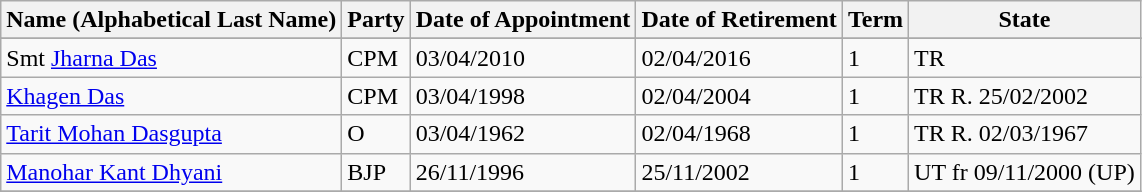<table class="wikitable sortable">
<tr>
<th>Name (Alphabetical Last Name)</th>
<th>Party</th>
<th>Date of Appointment</th>
<th>Date of Retirement</th>
<th>Term</th>
<th>State</th>
</tr>
<tr>
</tr>
<tr>
<td>Smt <a href='#'>Jharna Das</a></td>
<td>CPM</td>
<td>03/04/2010</td>
<td>02/04/2016</td>
<td>1</td>
<td>TR</td>
</tr>
<tr>
<td><a href='#'>Khagen Das</a></td>
<td>CPM</td>
<td>03/04/1998</td>
<td>02/04/2004</td>
<td>1</td>
<td>TR R. 25/02/2002</td>
</tr>
<tr>
<td><a href='#'>Tarit Mohan Dasgupta</a></td>
<td>O</td>
<td>03/04/1962</td>
<td>02/04/1968</td>
<td>1</td>
<td>TR R. 02/03/1967</td>
</tr>
<tr>
<td><a href='#'>Manohar Kant Dhyani</a></td>
<td>BJP</td>
<td>26/11/1996</td>
<td>25/11/2002</td>
<td>1</td>
<td>UT fr 09/11/2000 (UP)</td>
</tr>
<tr>
</tr>
</table>
